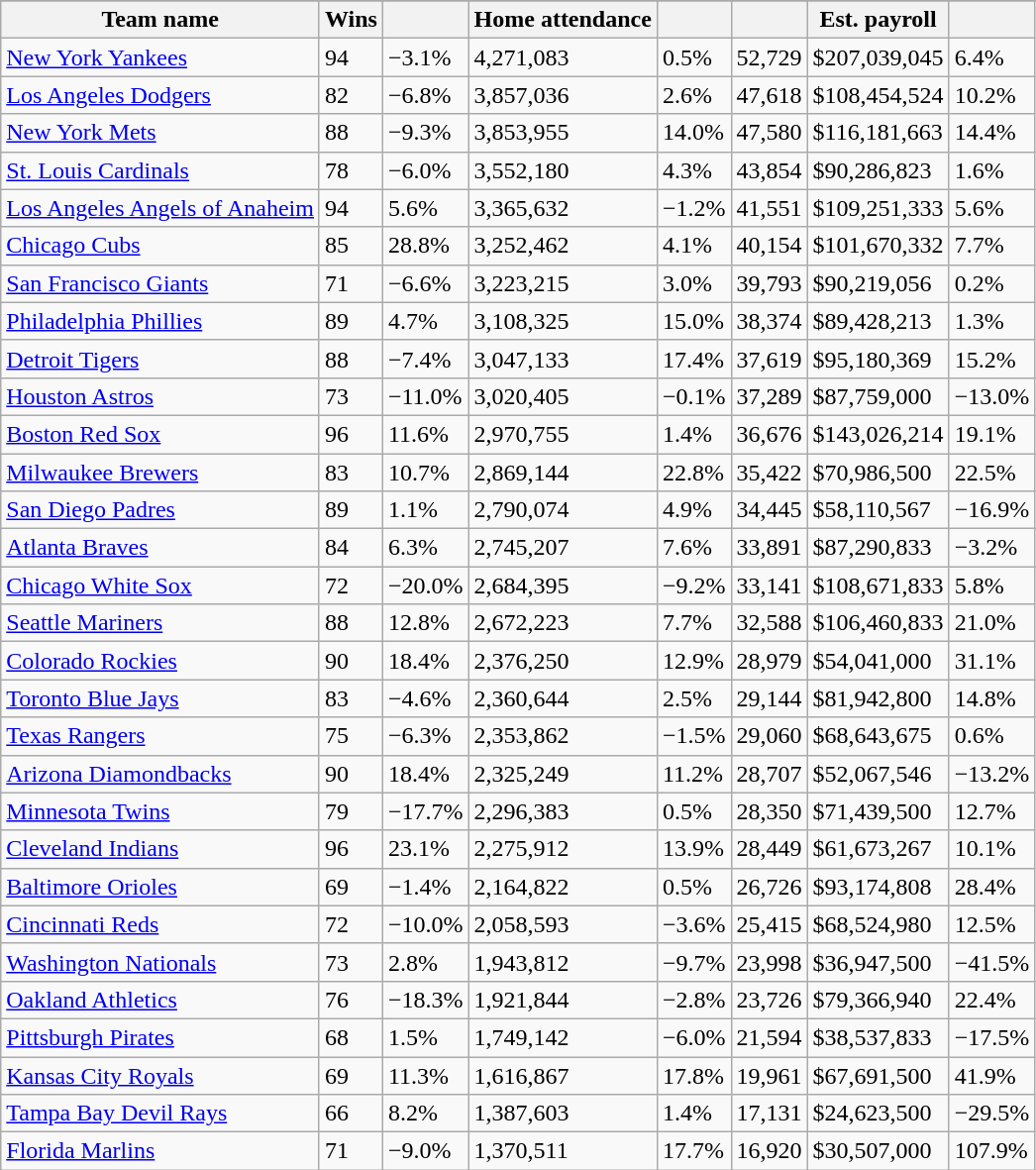<table class="wikitable sortable">
<tr style="text-align:center; font-size:larger;">
</tr>
<tr>
<th>Team name</th>
<th>Wins</th>
<th></th>
<th>Home attendance</th>
<th></th>
<th></th>
<th>Est. payroll</th>
<th></th>
</tr>
<tr>
<td><a href='#'>New York Yankees</a></td>
<td>94</td>
<td>−3.1%</td>
<td>4,271,083</td>
<td>0.5%</td>
<td>52,729</td>
<td>$207,039,045</td>
<td>6.4%</td>
</tr>
<tr>
<td><a href='#'>Los Angeles Dodgers</a></td>
<td>82</td>
<td>−6.8%</td>
<td>3,857,036</td>
<td>2.6%</td>
<td>47,618</td>
<td>$108,454,524</td>
<td>10.2%</td>
</tr>
<tr>
<td><a href='#'>New York Mets</a></td>
<td>88</td>
<td>−9.3%</td>
<td>3,853,955</td>
<td>14.0%</td>
<td>47,580</td>
<td>$116,181,663</td>
<td>14.4%</td>
</tr>
<tr>
<td><a href='#'>St. Louis Cardinals</a></td>
<td>78</td>
<td>−6.0%</td>
<td>3,552,180</td>
<td>4.3%</td>
<td>43,854</td>
<td>$90,286,823</td>
<td>1.6%</td>
</tr>
<tr>
<td><a href='#'>Los Angeles Angels of Anaheim</a></td>
<td>94</td>
<td>5.6%</td>
<td>3,365,632</td>
<td>−1.2%</td>
<td>41,551</td>
<td>$109,251,333</td>
<td>5.6%</td>
</tr>
<tr>
<td><a href='#'>Chicago Cubs</a></td>
<td>85</td>
<td>28.8%</td>
<td>3,252,462</td>
<td>4.1%</td>
<td>40,154</td>
<td>$101,670,332</td>
<td>7.7%</td>
</tr>
<tr>
<td><a href='#'>San Francisco Giants</a></td>
<td>71</td>
<td>−6.6%</td>
<td>3,223,215</td>
<td>3.0%</td>
<td>39,793</td>
<td>$90,219,056</td>
<td>0.2%</td>
</tr>
<tr>
<td><a href='#'>Philadelphia Phillies</a></td>
<td>89</td>
<td>4.7%</td>
<td>3,108,325</td>
<td>15.0%</td>
<td>38,374</td>
<td>$89,428,213</td>
<td>1.3%</td>
</tr>
<tr>
<td><a href='#'>Detroit Tigers</a></td>
<td>88</td>
<td>−7.4%</td>
<td>3,047,133</td>
<td>17.4%</td>
<td>37,619</td>
<td>$95,180,369</td>
<td>15.2%</td>
</tr>
<tr>
<td><a href='#'>Houston Astros</a></td>
<td>73</td>
<td>−11.0%</td>
<td>3,020,405</td>
<td>−0.1%</td>
<td>37,289</td>
<td>$87,759,000</td>
<td>−13.0%</td>
</tr>
<tr>
<td><a href='#'>Boston Red Sox</a></td>
<td>96</td>
<td>11.6%</td>
<td>2,970,755</td>
<td>1.4%</td>
<td>36,676</td>
<td>$143,026,214</td>
<td>19.1%</td>
</tr>
<tr>
<td><a href='#'>Milwaukee Brewers</a></td>
<td>83</td>
<td>10.7%</td>
<td>2,869,144</td>
<td>22.8%</td>
<td>35,422</td>
<td>$70,986,500</td>
<td>22.5%</td>
</tr>
<tr>
<td><a href='#'>San Diego Padres</a></td>
<td>89</td>
<td>1.1%</td>
<td>2,790,074</td>
<td>4.9%</td>
<td>34,445</td>
<td>$58,110,567</td>
<td>−16.9%</td>
</tr>
<tr>
<td><a href='#'>Atlanta Braves</a></td>
<td>84</td>
<td>6.3%</td>
<td>2,745,207</td>
<td>7.6%</td>
<td>33,891</td>
<td>$87,290,833</td>
<td>−3.2%</td>
</tr>
<tr>
<td><a href='#'>Chicago White Sox</a></td>
<td>72</td>
<td>−20.0%</td>
<td>2,684,395</td>
<td>−9.2%</td>
<td>33,141</td>
<td>$108,671,833</td>
<td>5.8%</td>
</tr>
<tr>
<td><a href='#'>Seattle Mariners</a></td>
<td>88</td>
<td>12.8%</td>
<td>2,672,223</td>
<td>7.7%</td>
<td>32,588</td>
<td>$106,460,833</td>
<td>21.0%</td>
</tr>
<tr>
<td><a href='#'>Colorado Rockies</a></td>
<td>90</td>
<td>18.4%</td>
<td>2,376,250</td>
<td>12.9%</td>
<td>28,979</td>
<td>$54,041,000</td>
<td>31.1%</td>
</tr>
<tr>
<td><a href='#'>Toronto Blue Jays</a></td>
<td>83</td>
<td>−4.6%</td>
<td>2,360,644</td>
<td>2.5%</td>
<td>29,144</td>
<td>$81,942,800</td>
<td>14.8%</td>
</tr>
<tr>
<td><a href='#'>Texas Rangers</a></td>
<td>75</td>
<td>−6.3%</td>
<td>2,353,862</td>
<td>−1.5%</td>
<td>29,060</td>
<td>$68,643,675</td>
<td>0.6%</td>
</tr>
<tr>
<td><a href='#'>Arizona Diamondbacks</a></td>
<td>90</td>
<td>18.4%</td>
<td>2,325,249</td>
<td>11.2%</td>
<td>28,707</td>
<td>$52,067,546</td>
<td>−13.2%</td>
</tr>
<tr>
<td><a href='#'>Minnesota Twins</a></td>
<td>79</td>
<td>−17.7%</td>
<td>2,296,383</td>
<td>0.5%</td>
<td>28,350</td>
<td>$71,439,500</td>
<td>12.7%</td>
</tr>
<tr>
<td><a href='#'>Cleveland Indians</a></td>
<td>96</td>
<td>23.1%</td>
<td>2,275,912</td>
<td>13.9%</td>
<td>28,449</td>
<td>$61,673,267</td>
<td>10.1%</td>
</tr>
<tr>
<td><a href='#'>Baltimore Orioles</a></td>
<td>69</td>
<td>−1.4%</td>
<td>2,164,822</td>
<td>0.5%</td>
<td>26,726</td>
<td>$93,174,808</td>
<td>28.4%</td>
</tr>
<tr>
<td><a href='#'>Cincinnati Reds</a></td>
<td>72</td>
<td>−10.0%</td>
<td>2,058,593</td>
<td>−3.6%</td>
<td>25,415</td>
<td>$68,524,980</td>
<td>12.5%</td>
</tr>
<tr>
<td><a href='#'>Washington Nationals</a></td>
<td>73</td>
<td>2.8%</td>
<td>1,943,812</td>
<td>−9.7%</td>
<td>23,998</td>
<td>$36,947,500</td>
<td>−41.5%</td>
</tr>
<tr>
<td><a href='#'>Oakland Athletics</a></td>
<td>76</td>
<td>−18.3%</td>
<td>1,921,844</td>
<td>−2.8%</td>
<td>23,726</td>
<td>$79,366,940</td>
<td>22.4%</td>
</tr>
<tr>
<td><a href='#'>Pittsburgh Pirates</a></td>
<td>68</td>
<td>1.5%</td>
<td>1,749,142</td>
<td>−6.0%</td>
<td>21,594</td>
<td>$38,537,833</td>
<td>−17.5%</td>
</tr>
<tr>
<td><a href='#'>Kansas City Royals</a></td>
<td>69</td>
<td>11.3%</td>
<td>1,616,867</td>
<td>17.8%</td>
<td>19,961</td>
<td>$67,691,500</td>
<td>41.9%</td>
</tr>
<tr>
<td><a href='#'>Tampa Bay Devil Rays</a></td>
<td>66</td>
<td>8.2%</td>
<td>1,387,603</td>
<td>1.4%</td>
<td>17,131</td>
<td>$24,623,500</td>
<td>−29.5%</td>
</tr>
<tr>
<td><a href='#'>Florida Marlins</a></td>
<td>71</td>
<td>−9.0%</td>
<td>1,370,511</td>
<td>17.7%</td>
<td>16,920</td>
<td>$30,507,000</td>
<td>107.9%</td>
</tr>
</table>
